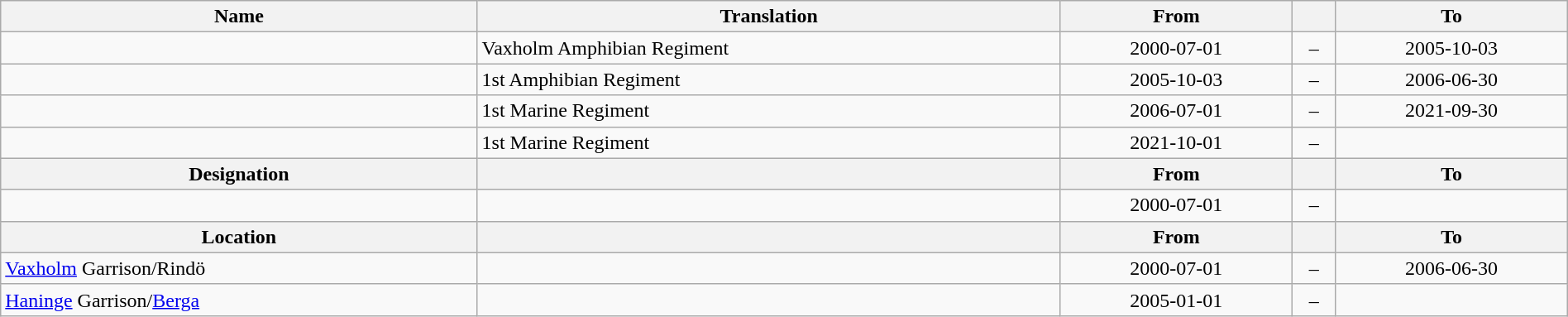<table class="wikitable" style="width:100%;">
<tr>
<th>Name</th>
<th>Translation</th>
<th>From</th>
<th></th>
<th>To</th>
</tr>
<tr>
<td></td>
<td>Vaxholm Amphibian Regiment</td>
<td style="text-align: center;">2000-07-01</td>
<td style="text-align: center;">–</td>
<td style="text-align: center;">2005-10-03</td>
</tr>
<tr>
<td></td>
<td>1st Amphibian Regiment</td>
<td style="text-align: center;">2005-10-03</td>
<td style="text-align: center;">–</td>
<td style="text-align: center;">2006-06-30</td>
</tr>
<tr>
<td></td>
<td>1st Marine Regiment</td>
<td style="text-align: center;">2006-07-01</td>
<td style="text-align: center;">–</td>
<td style="text-align: center;">2021-09-30</td>
</tr>
<tr>
<td></td>
<td>1st Marine Regiment</td>
<td style="text-align: center;">2021-10-01</td>
<td style="text-align: center;">–</td>
<td></td>
</tr>
<tr>
<th>Designation</th>
<th></th>
<th>From</th>
<th></th>
<th>To</th>
</tr>
<tr>
<td></td>
<td></td>
<td style="text-align: center;">2000-07-01</td>
<td style="text-align: center;">–</td>
<td></td>
</tr>
<tr>
<th>Location</th>
<th></th>
<th>From</th>
<th></th>
<th>To</th>
</tr>
<tr>
<td><a href='#'>Vaxholm</a> Garrison/Rindö</td>
<td></td>
<td style="text-align: center;">2000-07-01</td>
<td style="text-align: center;">–</td>
<td style="text-align: center;">2006-06-30</td>
</tr>
<tr>
<td><a href='#'>Haninge</a> Garrison/<a href='#'>Berga</a></td>
<td></td>
<td style="text-align: center;">2005-01-01</td>
<td style="text-align: center;">–</td>
<td></td>
</tr>
</table>
